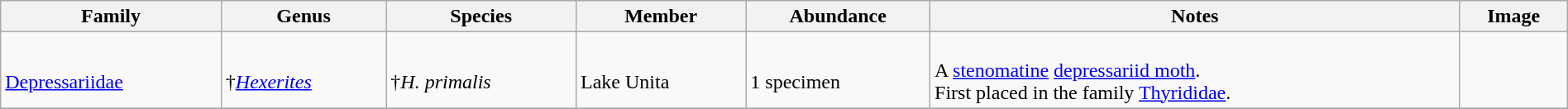<table class="wikitable" style="margin:auto;width:100%;">
<tr>
<th>Family</th>
<th>Genus</th>
<th>Species</th>
<th>Member</th>
<th>Abundance</th>
<th>Notes</th>
<th>Image</th>
</tr>
<tr>
<td><br><a href='#'>Depressariidae</a></td>
<td><br>†<em><a href='#'>Hexerites</a></em></td>
<td><br>†<em>H. primalis</em> </td>
<td><br>Lake Unita</td>
<td><br>1 specimen</td>
<td><br>A <a href='#'>stenomatine</a> <a href='#'>depressariid moth</a>.<br>First placed in the family <a href='#'>Thyrididae</a>.</td>
<td></td>
</tr>
<tr>
</tr>
</table>
